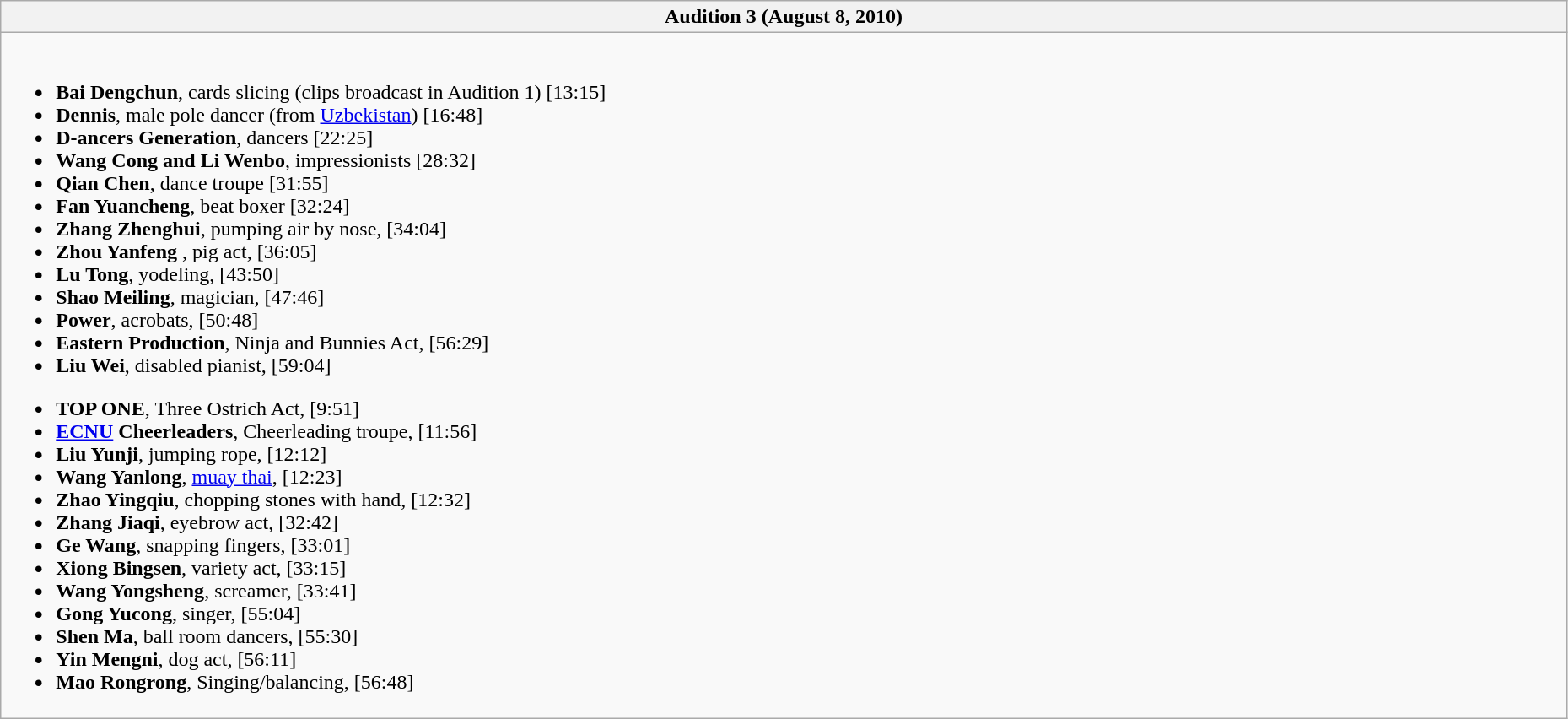<table class="wikitable collapsible collapsed" style="width: 98%">
<tr>
<th style="text-align: center">Audition 3 (August 8, 2010)</th>
</tr>
<tr>
<td><br><ul><li><strong>Bai Dengchun</strong>, cards slicing  (clips broadcast in Audition 1) [13:15]</li><li><strong>Dennis</strong>, male pole dancer (from <a href='#'>Uzbekistan</a>)  [16:48]</li><li><strong>D-ancers Generation</strong>, dancers  [22:25]</li><li><strong>Wang Cong and Li Wenbo</strong>, impressionists  [28:32]</li><li><strong>Qian Chen</strong>, dance troupe  [31:55]</li><li><strong>Fan Yuancheng</strong>, beat boxer  [32:24]</li><li><strong>Zhang Zhenghui</strong>, pumping air by nose,  [34:04]</li><li><strong>Zhou Yanfeng </strong>, pig act,  [36:05]</li><li><strong>Lu Tong</strong>, yodeling,  [43:50]</li><li><strong>Shao Meiling</strong>, magician,  [47:46]</li><li><strong>Power</strong>, acrobats,  [50:48]</li><li><strong>Eastern Production</strong>, Ninja and Bunnies Act,  [56:29]</li><li><strong>Liu Wei</strong>, disabled pianist,  [59:04]</li></ul><ul><li><strong>TOP ONE</strong>, Three Ostrich Act,  [9:51]</li><li><strong><a href='#'>ECNU</a> Cheerleaders</strong>, Cheerleading troupe,  [11:56]</li><li><strong>Liu Yunji</strong>, jumping rope,  [12:12]</li><li><strong>Wang Yanlong</strong>, <a href='#'>muay thai</a>,  [12:23]</li><li><strong>Zhao Yingqiu</strong>, chopping stones with hand,  [12:32]</li><li><strong>Zhang Jiaqi</strong>, eyebrow act,  [32:42]</li><li><strong>Ge Wang</strong>, snapping fingers,  [33:01]</li><li><strong>Xiong Bingsen</strong>, variety act,  [33:15]</li><li><strong>Wang Yongsheng</strong>, screamer,  [33:41]</li><li><strong>Gong Yucong</strong>, singer,  [55:04]</li><li><strong>Shen Ma</strong>, ball room dancers,  [55:30]</li><li><strong>Yin Mengni</strong>, dog act,  [56:11]</li><li><strong>Mao Rongrong</strong>, Singing/balancing,  [56:48]</li></ul></td>
</tr>
</table>
